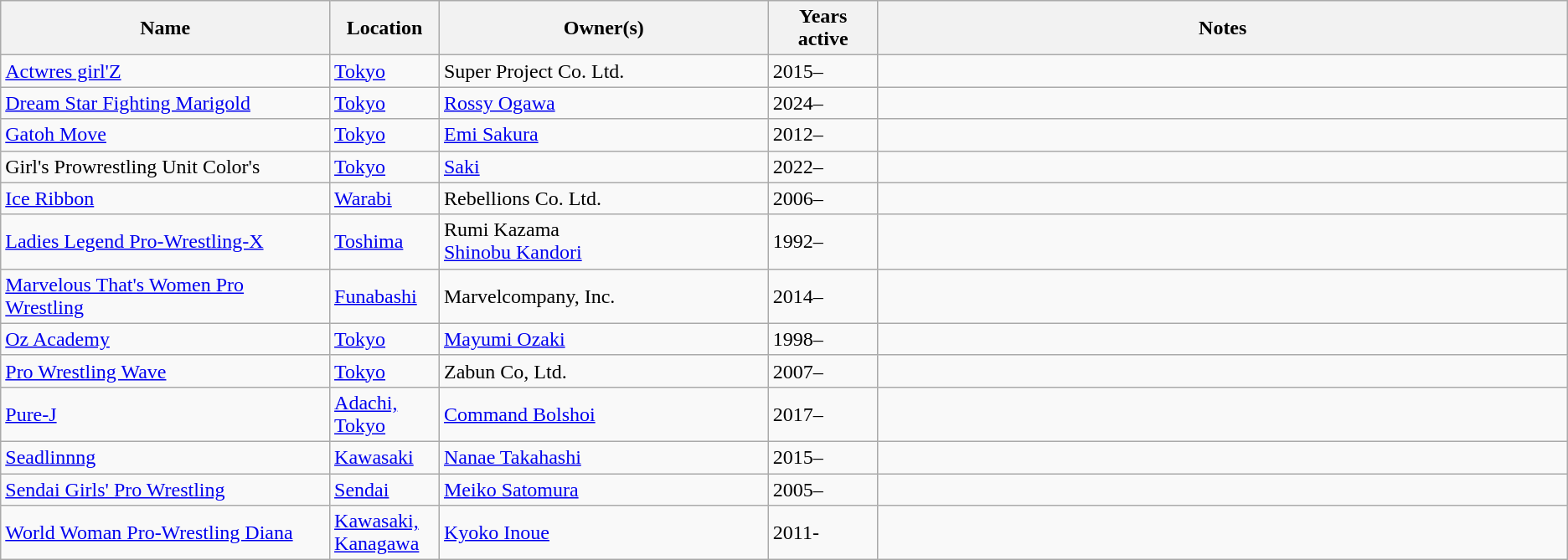<table class="wikitable sortable">
<tr>
<th width="21%">Name</th>
<th width="7%">Location</th>
<th width="21%">Owner(s)</th>
<th width="7%">Years active</th>
<th width="55%">Notes</th>
</tr>
<tr>
<td><a href='#'>Actwres girl'Z</a></td>
<td><a href='#'>Tokyo</a></td>
<td>Super Project Co. Ltd.</td>
<td>2015–</td>
<td></td>
</tr>
<tr>
<td><a href='#'>Dream Star Fighting Marigold</a></td>
<td><a href='#'>Tokyo</a></td>
<td><a href='#'>Rossy Ogawa</a></td>
<td>2024–</td>
<td></td>
</tr>
<tr>
<td><a href='#'>Gatoh Move</a></td>
<td><a href='#'>Tokyo</a></td>
<td><a href='#'>Emi Sakura</a></td>
<td>2012–</td>
<td></td>
</tr>
<tr>
<td>Girl's Prowrestling Unit Color's</td>
<td><a href='#'>Tokyo</a></td>
<td><a href='#'>Saki</a></td>
<td>2022–</td>
<td></td>
</tr>
<tr>
<td><a href='#'>Ice Ribbon</a></td>
<td><a href='#'>Warabi</a></td>
<td>Rebellions Co. Ltd.</td>
<td>2006–</td>
<td></td>
</tr>
<tr>
<td><a href='#'>Ladies Legend Pro-Wrestling-X</a></td>
<td><a href='#'>Toshima</a></td>
<td>Rumi Kazama<br><a href='#'>Shinobu Kandori</a></td>
<td>1992–</td>
<td></td>
</tr>
<tr>
<td><a href='#'>Marvelous That's Women Pro Wrestling</a></td>
<td><a href='#'>Funabashi</a></td>
<td>Marvelcompany, Inc.</td>
<td>2014–</td>
<td></td>
</tr>
<tr>
<td><a href='#'>Oz Academy</a></td>
<td><a href='#'>Tokyo</a></td>
<td><a href='#'>Mayumi Ozaki</a></td>
<td>1998–</td>
<td></td>
</tr>
<tr>
<td><a href='#'>Pro Wrestling Wave</a></td>
<td><a href='#'>Tokyo</a></td>
<td>Zabun Co, Ltd.</td>
<td>2007–</td>
<td></td>
</tr>
<tr>
<td><a href='#'>Pure-J</a></td>
<td><a href='#'>Adachi, Tokyo</a></td>
<td><a href='#'>Command Bolshoi</a></td>
<td>2017–</td>
<td></td>
</tr>
<tr>
<td><a href='#'>Seadlinnng</a></td>
<td><a href='#'>Kawasaki</a></td>
<td><a href='#'>Nanae Takahashi</a></td>
<td>2015–</td>
<td></td>
</tr>
<tr>
<td><a href='#'>Sendai Girls' Pro Wrestling</a></td>
<td><a href='#'>Sendai</a></td>
<td><a href='#'>Meiko Satomura</a></td>
<td>2005–</td>
<td></td>
</tr>
<tr>
<td><a href='#'>World Woman Pro-Wrestling Diana</a></td>
<td><a href='#'>Kawasaki, Kanagawa</a></td>
<td><a href='#'>Kyoko Inoue</a></td>
<td>2011-</td>
<td></td>
</tr>
</table>
